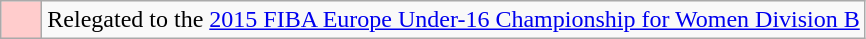<table class="wikitable">
<tr>
<td width=20px bgcolor=#ffcccc></td>
<td>Relegated to the <a href='#'>2015 FIBA Europe Under-16 Championship for Women Division B</a></td>
</tr>
</table>
